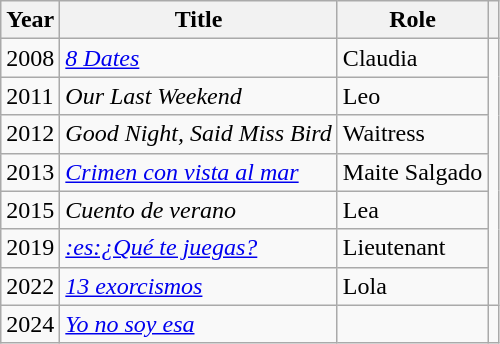<table class="wikitable sortable">
<tr>
<th>Year</th>
<th>Title</th>
<th>Role</th>
<th class="unsortable"></th>
</tr>
<tr>
<td>2008</td>
<td><em><a href='#'>8 Dates</a></em></td>
<td>Claudia</td>
</tr>
<tr>
<td>2011</td>
<td><em>Our Last Weekend</em></td>
<td>Leo</td>
</tr>
<tr>
<td>2012</td>
<td><em>Good Night, Said Miss Bird</em></td>
<td>Waitress</td>
</tr>
<tr>
<td>2013</td>
<td><em><a href='#'>Crimen con vista al mar</a></em></td>
<td>Maite Salgado</td>
</tr>
<tr>
<td>2015</td>
<td><em>Cuento de verano</em></td>
<td>Lea</td>
</tr>
<tr>
<td>2019</td>
<td><em><a href='#'>:es:¿Qué te juegas?</a></em></td>
<td>Lieutenant</td>
</tr>
<tr>
<td>2022</td>
<td><em><a href='#'>13 exorcismos</a></em></td>
<td>Lola</td>
</tr>
<tr>
<td>2024</td>
<td><em><a href='#'>Yo no soy esa</a></em></td>
<td></td>
<td></td>
</tr>
</table>
